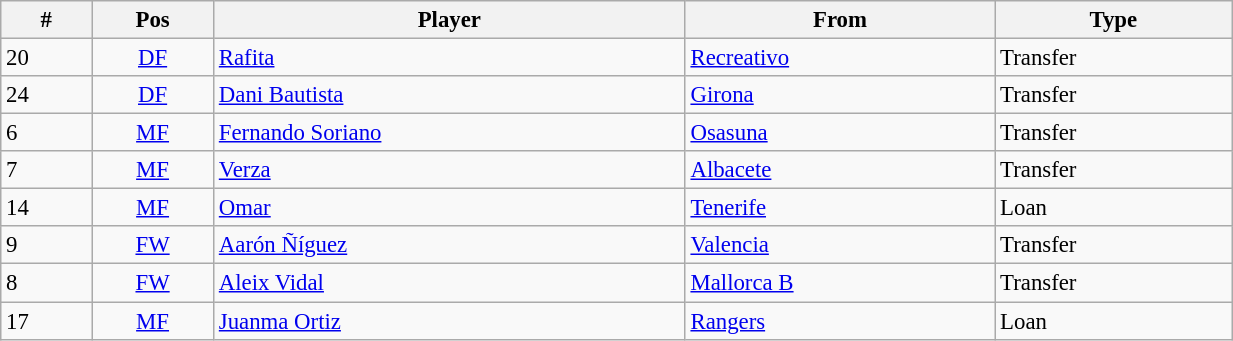<table class="wikitable" style="width:65%; font-size:95%; text-align:left;">
<tr>
<th><strong>#</strong></th>
<th><strong>Pos</strong></th>
<th><strong>Player</strong></th>
<th><strong>From</strong></th>
<th><strong>Type</strong></th>
</tr>
<tr>
<td>20</td>
<td style="text-align:center;"><a href='#'>DF</a></td>
<td> <a href='#'>Rafita</a></td>
<td> <a href='#'>Recreativo</a></td>
<td>Transfer</td>
</tr>
<tr>
<td>24</td>
<td style="text-align:center;"><a href='#'>DF</a></td>
<td> <a href='#'>Dani Bautista</a></td>
<td> <a href='#'>Girona</a></td>
<td>Transfer</td>
</tr>
<tr>
<td>6</td>
<td style="text-align:center;"><a href='#'>MF</a></td>
<td> <a href='#'>Fernando Soriano</a></td>
<td> <a href='#'>Osasuna</a></td>
<td>Transfer</td>
</tr>
<tr>
<td>7</td>
<td style="text-align:center;"><a href='#'>MF</a></td>
<td> <a href='#'>Verza</a></td>
<td> <a href='#'>Albacete</a></td>
<td>Transfer</td>
</tr>
<tr>
<td>14</td>
<td style="text-align:center;"><a href='#'>MF</a></td>
<td> <a href='#'>Omar</a></td>
<td> <a href='#'>Tenerife</a></td>
<td>Loan</td>
</tr>
<tr>
<td>9</td>
<td style="text-align:center;"><a href='#'>FW</a></td>
<td> <a href='#'>Aarón Ñíguez</a></td>
<td> <a href='#'>Valencia</a></td>
<td>Transfer</td>
</tr>
<tr>
<td>8</td>
<td style="text-align:center;"><a href='#'>FW</a></td>
<td> <a href='#'>Aleix Vidal</a></td>
<td> <a href='#'>Mallorca B</a></td>
<td>Transfer</td>
</tr>
<tr>
<td>17</td>
<td style="text-align:center;"><a href='#'>MF</a></td>
<td> <a href='#'>Juanma Ortiz</a></td>
<td> <a href='#'>Rangers</a></td>
<td>Loan</td>
</tr>
</table>
